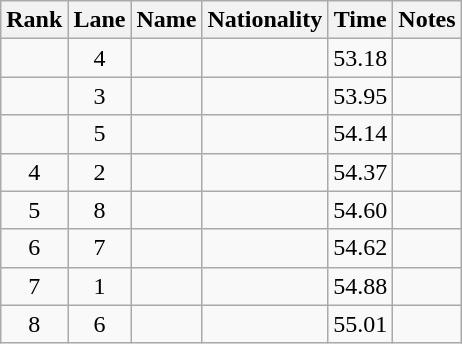<table class="wikitable sortable" style="text-align:center">
<tr>
<th>Rank</th>
<th>Lane</th>
<th>Name</th>
<th>Nationality</th>
<th>Time</th>
<th>Notes</th>
</tr>
<tr>
<td></td>
<td>4</td>
<td align="left"></td>
<td align=left></td>
<td>53.18</td>
<td></td>
</tr>
<tr>
<td></td>
<td>3</td>
<td align="left"></td>
<td align="left"></td>
<td>53.95</td>
<td></td>
</tr>
<tr>
<td></td>
<td>5</td>
<td align="left"></td>
<td align="left"></td>
<td>54.14</td>
<td></td>
</tr>
<tr>
<td>4</td>
<td>2</td>
<td align="left"></td>
<td align="left"></td>
<td>54.37</td>
<td></td>
</tr>
<tr>
<td>5</td>
<td>8</td>
<td align="left"></td>
<td align="left"></td>
<td>54.60</td>
<td></td>
</tr>
<tr>
<td>6</td>
<td>7</td>
<td align="left"></td>
<td align=left></td>
<td>54.62</td>
<td></td>
</tr>
<tr>
<td>7</td>
<td>1</td>
<td align="left"></td>
<td align=left></td>
<td>54.88</td>
<td></td>
</tr>
<tr>
<td>8</td>
<td>6</td>
<td align="left"></td>
<td align="left"></td>
<td>55.01</td>
<td></td>
</tr>
</table>
